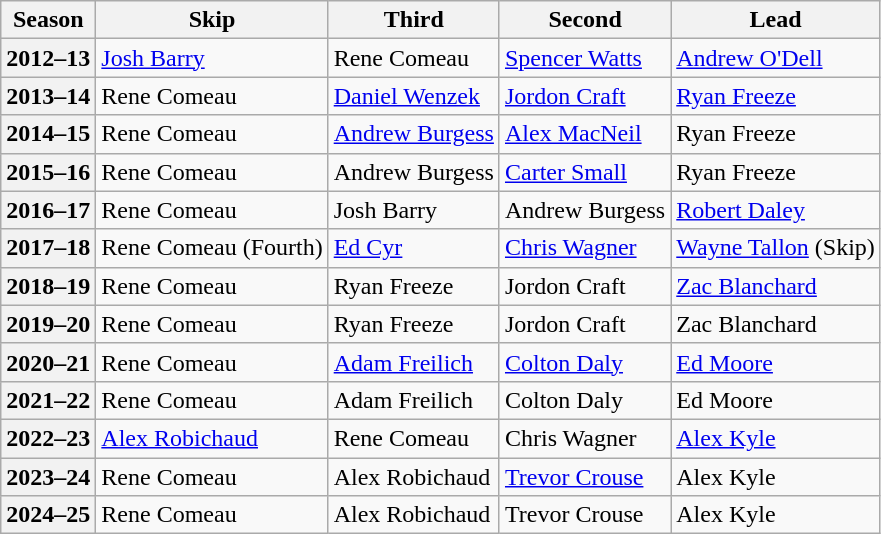<table class="wikitable">
<tr>
<th scope="col">Season</th>
<th scope="col">Skip</th>
<th scope="col">Third</th>
<th scope="col">Second</th>
<th scope="col">Lead</th>
</tr>
<tr>
<th scope="row">2012–13</th>
<td><a href='#'>Josh Barry</a></td>
<td>Rene Comeau</td>
<td><a href='#'>Spencer Watts</a></td>
<td><a href='#'>Andrew O'Dell</a></td>
</tr>
<tr>
<th scope="row">2013–14</th>
<td>Rene Comeau</td>
<td><a href='#'>Daniel Wenzek</a></td>
<td><a href='#'>Jordon Craft</a></td>
<td><a href='#'>Ryan Freeze</a></td>
</tr>
<tr>
<th scope="row">2014–15</th>
<td>Rene Comeau</td>
<td><a href='#'>Andrew Burgess</a></td>
<td><a href='#'>Alex MacNeil</a></td>
<td>Ryan Freeze</td>
</tr>
<tr>
<th scope="row">2015–16</th>
<td>Rene Comeau</td>
<td>Andrew Burgess</td>
<td><a href='#'>Carter Small</a></td>
<td>Ryan Freeze</td>
</tr>
<tr>
<th scope="row">2016–17</th>
<td>Rene Comeau</td>
<td>Josh Barry</td>
<td>Andrew Burgess</td>
<td><a href='#'>Robert Daley</a></td>
</tr>
<tr>
<th scope="row">2017–18</th>
<td>Rene Comeau (Fourth)</td>
<td><a href='#'>Ed Cyr</a></td>
<td><a href='#'>Chris Wagner</a></td>
<td><a href='#'>Wayne Tallon</a> (Skip)</td>
</tr>
<tr>
<th scope="row">2018–19</th>
<td>Rene Comeau</td>
<td>Ryan Freeze</td>
<td>Jordon Craft</td>
<td><a href='#'>Zac Blanchard</a></td>
</tr>
<tr>
<th scope="row">2019–20</th>
<td>Rene Comeau</td>
<td>Ryan Freeze</td>
<td>Jordon Craft</td>
<td>Zac Blanchard</td>
</tr>
<tr>
<th scope="row">2020–21</th>
<td>Rene Comeau</td>
<td><a href='#'>Adam Freilich</a></td>
<td><a href='#'>Colton Daly</a></td>
<td><a href='#'>Ed Moore</a></td>
</tr>
<tr>
<th scope="row">2021–22</th>
<td>Rene Comeau</td>
<td>Adam Freilich</td>
<td>Colton Daly</td>
<td>Ed Moore</td>
</tr>
<tr>
<th scope="row">2022–23</th>
<td><a href='#'>Alex Robichaud</a></td>
<td>Rene Comeau</td>
<td>Chris Wagner</td>
<td><a href='#'>Alex Kyle</a></td>
</tr>
<tr>
<th scope="row">2023–24</th>
<td>Rene Comeau</td>
<td>Alex Robichaud</td>
<td><a href='#'>Trevor Crouse</a></td>
<td>Alex Kyle</td>
</tr>
<tr>
<th scope="row">2024–25</th>
<td>Rene Comeau</td>
<td>Alex Robichaud</td>
<td>Trevor Crouse</td>
<td>Alex Kyle</td>
</tr>
</table>
